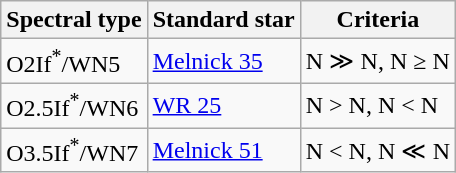<table class="wikitable">
<tr>
<th>Spectral type</th>
<th>Standard star</th>
<th>Criteria</th>
</tr>
<tr>
<td>O2If<sup>*</sup>/WN5</td>
<td><a href='#'>Melnick 35</a></td>
<td>N ≫ N, N ≥ N</td>
</tr>
<tr>
<td>O2.5If<sup>*</sup>/WN6</td>
<td><a href='#'>WR 25</a></td>
<td>N > N, N < N</td>
</tr>
<tr>
<td>O3.5If<sup>*</sup>/WN7</td>
<td><a href='#'>Melnick 51</a></td>
<td>N < N, N ≪ N</td>
</tr>
</table>
